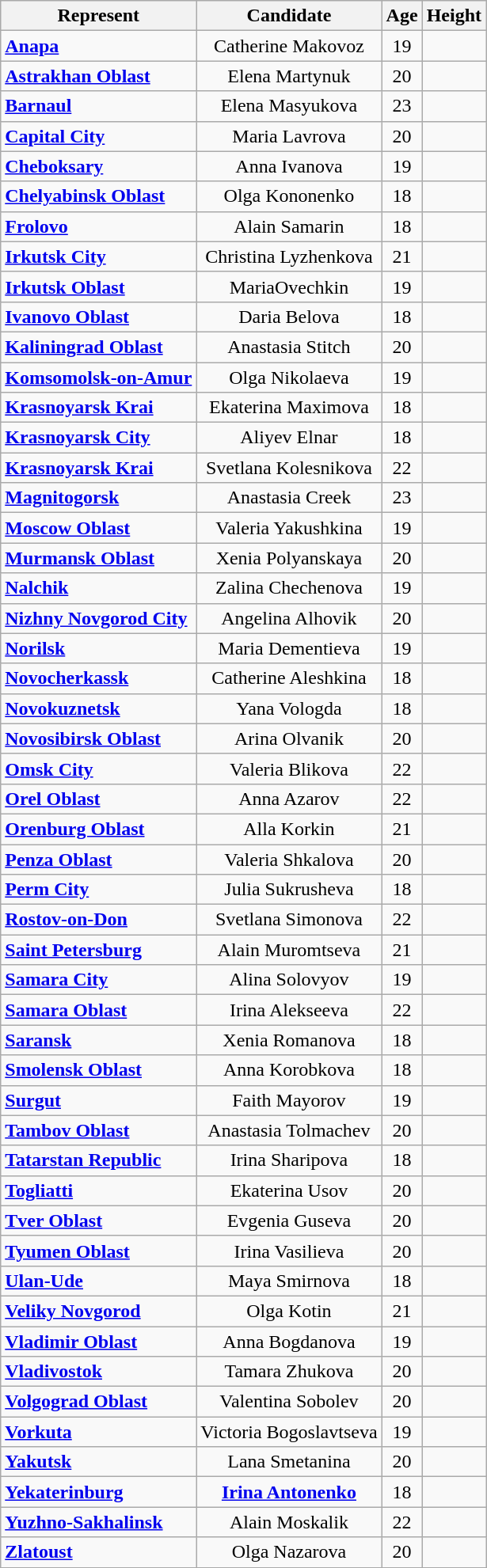<table class="sortable wikitable">
<tr>
<th>Represent</th>
<th>Candidate</th>
<th>Age</th>
<th>Height</th>
</tr>
<tr>
<td> <strong><a href='#'>Anapa</a></strong></td>
<td style="text-align:center;">Catherine Makovoz</td>
<td style="text-align:center;">19</td>
<td style="text-align:center;"></td>
</tr>
<tr>
<td> <strong><a href='#'>Astrakhan Oblast</a></strong></td>
<td style="text-align:center;">Elena Martynuk</td>
<td style="text-align:center;">20</td>
<td style="text-align:center;"></td>
</tr>
<tr>
<td> <strong><a href='#'>Barnaul</a></strong></td>
<td style="text-align:center;">Elena Masyukova</td>
<td style="text-align:center;">23</td>
<td style="text-align:center;"></td>
</tr>
<tr>
<td> <strong><a href='#'>Capital City</a></strong></td>
<td style="text-align:center;">Maria Lavrova</td>
<td style="text-align:center;">20</td>
<td style="text-align:center;"></td>
</tr>
<tr>
<td> <strong><a href='#'>Cheboksary</a></strong></td>
<td style="text-align:center;">Anna Ivanova</td>
<td style="text-align:center;">19</td>
<td style="text-align:center;"></td>
</tr>
<tr>
<td> <strong><a href='#'>Chelyabinsk Oblast</a></strong></td>
<td style="text-align:center;">Olga Kononenko</td>
<td style="text-align:center;">18</td>
<td style="text-align:center;"></td>
</tr>
<tr>
<td> <strong><a href='#'>Frolovo</a></strong></td>
<td style="text-align:center;">Alain Samarin</td>
<td style="text-align:center;">18</td>
<td style="text-align:center;"></td>
</tr>
<tr>
<td> <strong><a href='#'>Irkutsk City</a></strong></td>
<td style="text-align:center;">Christina Lyzhenkova</td>
<td style="text-align:center;">21</td>
<td style="text-align:center;"></td>
</tr>
<tr>
<td> <strong><a href='#'>Irkutsk Oblast</a></strong></td>
<td style="text-align:center;">MariaOvechkin</td>
<td style="text-align:center;">19</td>
<td style="text-align:center;"></td>
</tr>
<tr>
<td> <strong><a href='#'>Ivanovo Oblast</a></strong></td>
<td style="text-align:center;">Daria Belova</td>
<td style="text-align:center;">18</td>
<td style="text-align:center;"></td>
</tr>
<tr>
<td> <strong><a href='#'>Kaliningrad Oblast</a></strong></td>
<td style="text-align:center;">Anastasia Stitch</td>
<td style="text-align:center;">20</td>
<td style="text-align:center;"></td>
</tr>
<tr>
<td> <strong><a href='#'>Komsomolsk-on-Amur</a></strong></td>
<td style="text-align:center;">Olga Nikolaeva</td>
<td style="text-align:center;">19</td>
<td style="text-align:center;"></td>
</tr>
<tr>
<td> <strong><a href='#'>Krasnoyarsk Krai</a></strong></td>
<td style="text-align:center;">Ekaterina Maximova</td>
<td style="text-align:center;">18</td>
<td style="text-align:center;"></td>
</tr>
<tr>
<td> <strong><a href='#'>Krasnoyarsk City</a></strong></td>
<td style="text-align:center;">Aliyev Elnar</td>
<td style="text-align:center;">18</td>
<td style="text-align:center;"></td>
</tr>
<tr>
<td> <strong><a href='#'>Krasnoyarsk Krai</a></strong></td>
<td style="text-align:center;">Svetlana Kolesnikova</td>
<td style="text-align:center;">22</td>
<td style="text-align:center;"></td>
</tr>
<tr>
<td> <strong><a href='#'>Magnitogorsk</a></strong></td>
<td style="text-align:center;">Anastasia Creek</td>
<td style="text-align:center;">23</td>
<td style="text-align:center;"></td>
</tr>
<tr>
<td> <strong><a href='#'>Moscow Oblast</a></strong></td>
<td style="text-align:center;">Valeria Yakushkina</td>
<td style="text-align:center;">19</td>
<td style="text-align:center;"></td>
</tr>
<tr>
<td> <strong><a href='#'>Murmansk Oblast</a></strong></td>
<td style="text-align:center;">Xenia Polyanskaya</td>
<td style="text-align:center;">20</td>
<td style="text-align:center;"></td>
</tr>
<tr>
<td> <strong><a href='#'>Nalchik</a></strong></td>
<td style="text-align:center;">Zalina Chechenova</td>
<td style="text-align:center;">19</td>
<td style="text-align:center;"></td>
</tr>
<tr>
<td> <strong><a href='#'>Nizhny Novgorod City</a></strong></td>
<td style="text-align:center;">Angelina Alhovik</td>
<td style="text-align:center;">20</td>
<td style="text-align:center;"></td>
</tr>
<tr>
<td> <strong><a href='#'>Norilsk</a></strong></td>
<td style="text-align:center;">Maria Dementieva</td>
<td style="text-align:center;">19</td>
<td style="text-align:center;"></td>
</tr>
<tr>
<td> <strong><a href='#'>Novocherkassk</a></strong></td>
<td style="text-align:center;">Catherine Aleshkina</td>
<td style="text-align:center;">18</td>
<td style="text-align:center;"></td>
</tr>
<tr>
<td> <strong><a href='#'>Novokuznetsk</a></strong></td>
<td style="text-align:center;">Yana Vologda</td>
<td style="text-align:center;">18</td>
<td style="text-align:center;"></td>
</tr>
<tr>
<td> <strong><a href='#'>Novosibirsk Oblast</a></strong></td>
<td style="text-align:center;">Arina Olvanik</td>
<td style="text-align:center;">20</td>
<td style="text-align:center;"></td>
</tr>
<tr>
<td> <strong><a href='#'>Omsk City</a></strong></td>
<td style="text-align:center;">Valeria Blikova</td>
<td style="text-align:center;">22</td>
<td style="text-align:center;"></td>
</tr>
<tr>
<td> <strong><a href='#'>Orel Oblast</a></strong></td>
<td style="text-align:center;">Anna Azarov</td>
<td style="text-align:center;">22</td>
<td style="text-align:center;"></td>
</tr>
<tr>
<td> <strong><a href='#'>Orenburg Oblast</a></strong></td>
<td style="text-align:center;">Alla Korkin</td>
<td style="text-align:center;">21</td>
<td style="text-align:center;"></td>
</tr>
<tr>
<td> <strong><a href='#'>Penza Oblast</a></strong></td>
<td style="text-align:center;">Valeria Shkalova</td>
<td style="text-align:center;">20</td>
<td style="text-align:center;"></td>
</tr>
<tr>
<td> <strong><a href='#'>Perm City</a></strong></td>
<td style="text-align:center;">Julia Sukrusheva</td>
<td style="text-align:center;">18</td>
<td style="text-align:center;"></td>
</tr>
<tr>
<td> <strong><a href='#'>Rostov-on-Don</a></strong></td>
<td style="text-align:center;">Svetlana Simonova</td>
<td style="text-align:center;">22</td>
<td style="text-align:center;"></td>
</tr>
<tr>
<td> <strong><a href='#'>Saint Petersburg</a></strong></td>
<td style="text-align:center;">Alain Muromtseva</td>
<td style="text-align:center;">21</td>
<td style="text-align:center;"></td>
</tr>
<tr>
<td> <strong><a href='#'>Samara City</a></strong></td>
<td style="text-align:center;">Alina Solovyov</td>
<td style="text-align:center;">19</td>
<td style="text-align:center;"></td>
</tr>
<tr>
<td> <strong><a href='#'>Samara Oblast</a></strong></td>
<td style="text-align:center;">Irina Alekseeva</td>
<td style="text-align:center;">22</td>
<td style="text-align:center;"></td>
</tr>
<tr>
<td> <strong><a href='#'>Saransk</a></strong></td>
<td style="text-align:center;">Xenia Romanova</td>
<td style="text-align:center;">18</td>
<td style="text-align:center;"></td>
</tr>
<tr>
<td> <strong><a href='#'>Smolensk Oblast</a></strong></td>
<td style="text-align:center;">Anna Korobkova</td>
<td style="text-align:center;">18</td>
<td style="text-align:center;"></td>
</tr>
<tr>
<td> <strong><a href='#'>Surgut</a></strong></td>
<td style="text-align:center;">Faith Mayorov</td>
<td style="text-align:center;">19</td>
<td style="text-align:center;"></td>
</tr>
<tr>
<td> <strong><a href='#'>Tambov Oblast</a></strong></td>
<td style="text-align:center;">Anastasia Tolmachev</td>
<td style="text-align:center;">20</td>
<td style="text-align:center;"></td>
</tr>
<tr>
<td> <strong><a href='#'>Tatarstan Republic</a></strong></td>
<td style="text-align:center;">Irina Sharipova</td>
<td style="text-align:center;">18</td>
<td style="text-align:center;"></td>
</tr>
<tr>
<td> <strong><a href='#'>Togliatti</a></strong></td>
<td style="text-align:center;">Ekaterina Usov</td>
<td style="text-align:center;">20</td>
<td style="text-align:center;"></td>
</tr>
<tr>
<td> <strong><a href='#'>Tver Oblast</a></strong></td>
<td style="text-align:center;">Evgenia Guseva</td>
<td style="text-align:center;">20</td>
<td style="text-align:center;"></td>
</tr>
<tr>
<td> <strong><a href='#'>Tyumen Oblast</a></strong></td>
<td style="text-align:center;">Irina Vasilieva</td>
<td style="text-align:center;">20</td>
<td style="text-align:center;"></td>
</tr>
<tr>
<td> <strong><a href='#'>Ulan-Ude</a></strong></td>
<td style="text-align:center;">Maya Smirnova</td>
<td style="text-align:center;">18</td>
<td style="text-align:center;"></td>
</tr>
<tr>
<td> <strong><a href='#'>Veliky Novgorod</a></strong></td>
<td style="text-align:center;">Olga Kotin</td>
<td style="text-align:center;">21</td>
<td style="text-align:center;"></td>
</tr>
<tr>
<td> <strong><a href='#'>Vladimir Oblast</a></strong></td>
<td style="text-align:center;">Anna Bogdanova</td>
<td style="text-align:center;">19</td>
<td style="text-align:center;"></td>
</tr>
<tr>
<td> <strong><a href='#'>Vladivostok</a></strong></td>
<td style="text-align:center;">Tamara Zhukova</td>
<td style="text-align:center;">20</td>
<td style="text-align:center;"></td>
</tr>
<tr>
<td> <strong><a href='#'>Volgograd Oblast</a></strong></td>
<td style="text-align:center;">Valentina Sobolev</td>
<td style="text-align:center;">20</td>
<td style="text-align:center;"></td>
</tr>
<tr>
<td> <strong><a href='#'>Vorkuta</a></strong></td>
<td style="text-align:center;">Victoria Bogoslavtseva</td>
<td style="text-align:center;">19</td>
<td style="text-align:center;"></td>
</tr>
<tr>
<td> <strong><a href='#'>Yakutsk</a></strong></td>
<td style="text-align:center;">Lana Smetanina</td>
<td style="text-align:center;">20</td>
<td style="text-align:center;"></td>
</tr>
<tr>
<td> <strong><a href='#'>Yekaterinburg</a></strong></td>
<td style="text-align:center;"><strong><a href='#'>Irina Antonenko</a></strong></td>
<td style="text-align:center;">18</td>
<td style="text-align:center;"></td>
</tr>
<tr>
<td> <strong><a href='#'>Yuzhno-Sakhalinsk</a></strong></td>
<td style="text-align:center;">Alain Moskalik</td>
<td style="text-align:center;">22</td>
<td style="text-align:center;"></td>
</tr>
<tr>
<td> <strong><a href='#'>Zlatoust</a></strong></td>
<td style="text-align:center;">Olga Nazarova</td>
<td style="text-align:center;">20</td>
<td style="text-align:center;"></td>
</tr>
</table>
